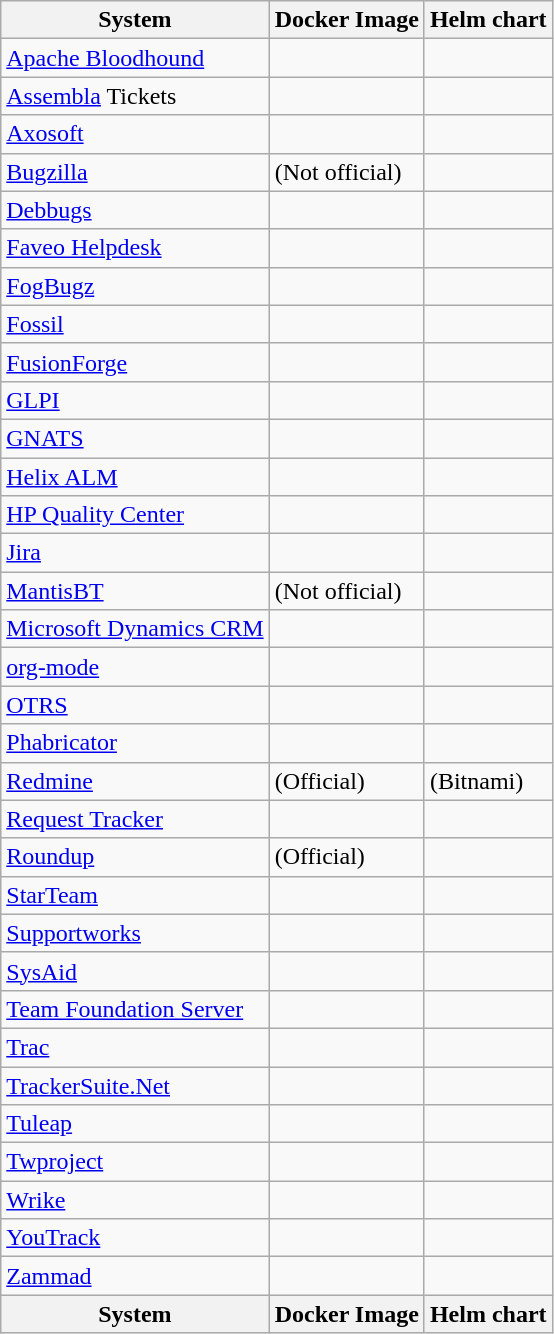<table class="sortable sort-under wikitable" style="width: auto;">
<tr>
<th>System</th>
<th>Docker Image</th>
<th>Helm chart</th>
</tr>
<tr>
<td><a href='#'>Apache Bloodhound</a></td>
<td></td>
<td></td>
</tr>
<tr>
<td><a href='#'>Assembla</a> Tickets</td>
<td></td>
<td></td>
</tr>
<tr>
<td><a href='#'>Axosoft</a></td>
<td></td>
<td></td>
</tr>
<tr>
<td><a href='#'>Bugzilla</a></td>
<td> (Not official) </td>
<td></td>
</tr>
<tr>
<td><a href='#'>Debbugs</a></td>
<td></td>
<td></td>
</tr>
<tr>
<td><a href='#'>Faveo Helpdesk</a></td>
<td></td>
<td></td>
</tr>
<tr>
<td><a href='#'>FogBugz</a></td>
<td></td>
<td></td>
</tr>
<tr>
<td><a href='#'>Fossil</a></td>
<td></td>
<td></td>
</tr>
<tr>
<td><a href='#'>FusionForge</a></td>
<td></td>
<td></td>
</tr>
<tr>
<td><a href='#'>GLPI</a></td>
<td></td>
<td></td>
</tr>
<tr>
<td><a href='#'>GNATS</a></td>
<td></td>
<td></td>
</tr>
<tr>
<td><a href='#'>Helix ALM</a></td>
<td></td>
<td></td>
</tr>
<tr>
<td><a href='#'>HP Quality Center</a></td>
<td></td>
<td></td>
</tr>
<tr>
<td><a href='#'>Jira</a></td>
<td></td>
<td></td>
</tr>
<tr>
<td><a href='#'>MantisBT</a></td>
<td> (Not official) </td>
<td></td>
</tr>
<tr>
<td><a href='#'>Microsoft Dynamics CRM</a></td>
<td></td>
<td></td>
</tr>
<tr>
<td><a href='#'>org-mode</a></td>
<td></td>
<td></td>
</tr>
<tr>
<td><a href='#'>OTRS</a></td>
<td></td>
<td></td>
</tr>
<tr>
<td><a href='#'>Phabricator</a></td>
<td></td>
<td></td>
</tr>
<tr>
<td><a href='#'>Redmine</a></td>
<td> (Official) </td>
<td> (Bitnami) </td>
</tr>
<tr>
<td><a href='#'>Request Tracker</a></td>
<td></td>
<td></td>
</tr>
<tr>
<td><a href='#'>Roundup</a></td>
<td> (Official) </td>
<td></td>
</tr>
<tr>
<td><a href='#'>StarTeam</a></td>
<td></td>
<td></td>
</tr>
<tr>
<td><a href='#'>Supportworks</a></td>
<td></td>
<td></td>
</tr>
<tr>
<td><a href='#'>SysAid</a></td>
<td></td>
<td></td>
</tr>
<tr>
<td><a href='#'>Team Foundation Server</a></td>
<td></td>
<td></td>
</tr>
<tr>
<td><a href='#'>Trac</a></td>
<td></td>
<td></td>
</tr>
<tr>
<td><a href='#'>TrackerSuite.Net</a></td>
<td></td>
<td></td>
</tr>
<tr>
<td><a href='#'>Tuleap</a></td>
<td></td>
<td></td>
</tr>
<tr>
<td><a href='#'>Twproject</a></td>
<td></td>
<td></td>
</tr>
<tr>
<td><a href='#'>Wrike</a></td>
<td></td>
<td></td>
</tr>
<tr>
<td><a href='#'>YouTrack</a></td>
<td></td>
<td></td>
</tr>
<tr>
<td><a href='#'>Zammad</a></td>
<td></td>
<td></td>
</tr>
<tr class="sortbottom">
<th>System</th>
<th>Docker Image</th>
<th>Helm chart</th>
</tr>
</table>
